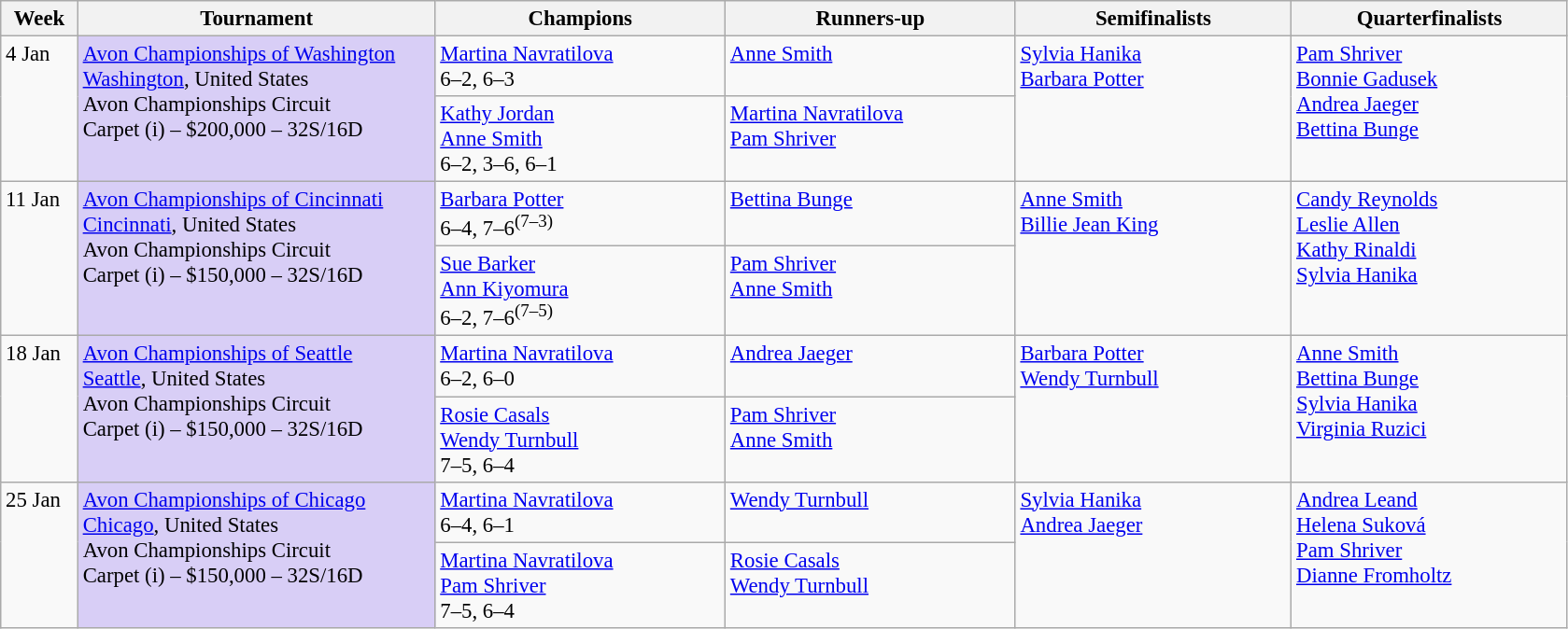<table class=wikitable style=font-size:95%>
<tr>
<th style="width:48px;">Week</th>
<th style="width:248px;">Tournament</th>
<th style="width:200px;">Champions</th>
<th style="width:200px;">Runners-up</th>
<th style="width:190px;">Semifinalists</th>
<th style="width:190px;">Quarterfinalists</th>
</tr>
<tr valign="top">
<td rowspan=2>4 Jan</td>
<td rowspan=2 bgcolor=#d8cef6><a href='#'>Avon Championships of Washington</a><br> <a href='#'>Washington</a>, United States<br>Avon Championships Circuit <br>Carpet (i) – $200,000 – 32S/16D</td>
<td> <a href='#'>Martina Navratilova</a><br>6–2, 6–3</td>
<td> <a href='#'>Anne Smith</a></td>
<td rowspan=2>  <a href='#'>Sylvia Hanika</a><br> <a href='#'>Barbara Potter</a></td>
<td rowspan=2> <a href='#'>Pam Shriver</a><br> <a href='#'>Bonnie Gadusek</a><br> <a href='#'>Andrea Jaeger</a><br> <a href='#'>Bettina Bunge</a></td>
</tr>
<tr valign="top">
<td> <a href='#'>Kathy Jordan</a><br> <a href='#'>Anne Smith</a><br>6–2, 3–6, 6–1</td>
<td> <a href='#'>Martina Navratilova</a><br> <a href='#'>Pam Shriver</a></td>
</tr>
<tr valign="top">
<td rowspan=2>11 Jan</td>
<td rowspan=2 bgcolor=#d8cef6><a href='#'>Avon Championships of Cincinnati</a><br> <a href='#'>Cincinnati</a>, United States<br>Avon Championships Circuit<br>Carpet (i) – $150,000 – 32S/16D</td>
<td> <a href='#'>Barbara Potter</a><br>6–4, 7–6<sup>(7–3)</sup></td>
<td> <a href='#'>Bettina Bunge</a></td>
<td rowspan=2>  <a href='#'>Anne Smith</a><br> <a href='#'>Billie Jean King</a></td>
<td rowspan=2> <a href='#'>Candy Reynolds</a><br> <a href='#'>Leslie Allen</a><br> <a href='#'>Kathy Rinaldi</a><br>  <a href='#'>Sylvia Hanika</a></td>
</tr>
<tr valign="top">
<td> <a href='#'>Sue Barker</a><br> <a href='#'>Ann Kiyomura</a><br>6–2, 7–6<sup>(7–5)</sup></td>
<td> <a href='#'>Pam Shriver</a><br> <a href='#'>Anne Smith</a></td>
</tr>
<tr valign="top">
<td rowspan=2>18 Jan</td>
<td rowspan=2 bgcolor=#d8cef6><a href='#'>Avon Championships of Seattle</a><br> <a href='#'>Seattle</a>, United States<br>Avon Championships Circuit<br>Carpet (i) – $150,000 – 32S/16D</td>
<td> <a href='#'>Martina Navratilova</a><br>6–2, 6–0</td>
<td> <a href='#'>Andrea Jaeger</a></td>
<td rowspan=2> <a href='#'>Barbara Potter</a><br> <a href='#'>Wendy Turnbull</a></td>
<td rowspan=2> <a href='#'>Anne Smith</a><br> <a href='#'>Bettina Bunge</a><br> <a href='#'>Sylvia Hanika</a><br> <a href='#'>Virginia Ruzici</a></td>
</tr>
<tr valign="top">
<td> <a href='#'>Rosie Casals</a><br> <a href='#'>Wendy Turnbull</a><br> 7–5, 6–4</td>
<td> <a href='#'>Pam Shriver</a><br> <a href='#'>Anne Smith</a></td>
</tr>
<tr valign=top>
<td rowspan=2>25 Jan</td>
<td rowspan=2 bgcolor=#d8cef6><a href='#'>Avon Championships of Chicago</a><br> <a href='#'>Chicago</a>, United States<br>Avon Championships Circuit<br> Carpet (i) – $150,000 – 32S/16D</td>
<td> <a href='#'>Martina Navratilova</a> <br>6–4, 6–1</td>
<td> <a href='#'>Wendy Turnbull</a></td>
<td rowspan=2> <a href='#'>Sylvia Hanika</a><br>  <a href='#'>Andrea Jaeger</a></td>
<td rowspan=2> <a href='#'>Andrea Leand</a><br>  <a href='#'>Helena Suková</a><br>  <a href='#'>Pam Shriver</a> <br>  <a href='#'>Dianne Fromholtz</a></td>
</tr>
<tr valign=top>
<td> <a href='#'>Martina Navratilova</a><br> <a href='#'>Pam Shriver</a><br>7–5, 6–4</td>
<td> <a href='#'>Rosie Casals</a><br> <a href='#'>Wendy Turnbull</a></td>
</tr>
</table>
